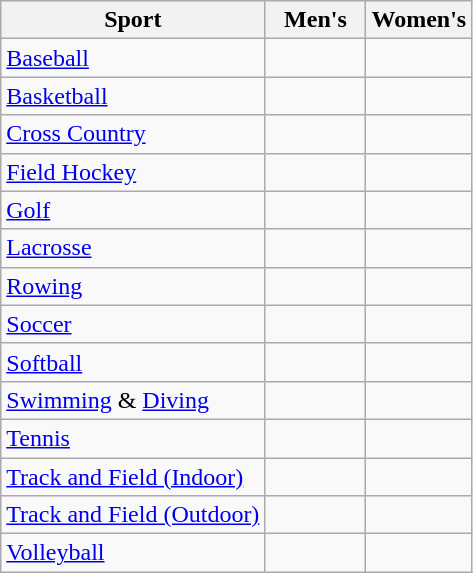<table class="wikitable">
<tr>
<th>Sport</th>
<th width=60>Men's</th>
<th>Women's</th>
</tr>
<tr>
<td><a href='#'>Baseball</a></td>
<td></td>
<td></td>
</tr>
<tr>
<td><a href='#'>Basketball</a></td>
<td></td>
<td></td>
</tr>
<tr>
<td><a href='#'>Cross Country</a></td>
<td></td>
<td></td>
</tr>
<tr>
<td><a href='#'>Field Hockey</a></td>
<td></td>
<td></td>
</tr>
<tr>
<td><a href='#'>Golf</a></td>
<td></td>
<td></td>
</tr>
<tr>
<td><a href='#'>Lacrosse</a></td>
<td></td>
<td></td>
</tr>
<tr>
<td><a href='#'>Rowing</a></td>
<td></td>
<td></td>
</tr>
<tr>
<td><a href='#'>Soccer</a></td>
<td></td>
<td></td>
</tr>
<tr>
<td><a href='#'>Softball</a></td>
<td></td>
<td></td>
</tr>
<tr>
<td><a href='#'>Swimming</a> & <a href='#'>Diving</a></td>
<td></td>
<td></td>
</tr>
<tr>
<td><a href='#'>Tennis</a></td>
<td></td>
<td></td>
</tr>
<tr>
<td><a href='#'>Track and Field (Indoor)</a></td>
<td></td>
<td></td>
</tr>
<tr>
<td><a href='#'>Track and Field (Outdoor)</a></td>
<td></td>
<td></td>
</tr>
<tr>
<td><a href='#'>Volleyball</a></td>
<td></td>
<td></td>
</tr>
</table>
